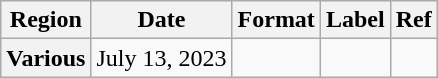<table class="wikitable plainrowheaders">
<tr>
<th scope="col">Region</th>
<th scope="col">Date</th>
<th scope="col">Format</th>
<th scope="col">Label</th>
<th scope="col">Ref</th>
</tr>
<tr>
<th scope="row">Various</th>
<td>July 13, 2023</td>
<td></td>
<td></td>
<td style="text-align:center;"></td>
</tr>
</table>
